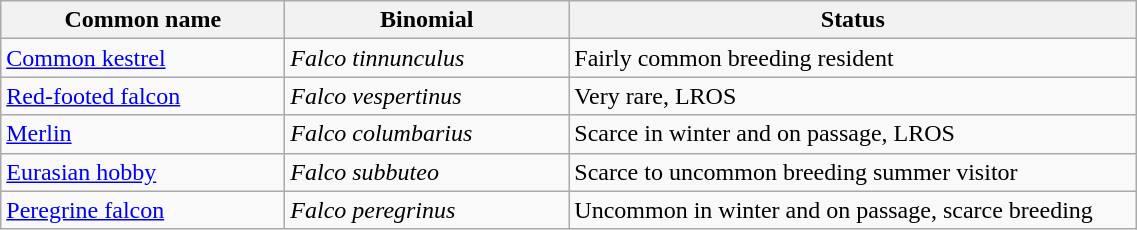<table width=60% class="wikitable">
<tr>
<th width=25%>Common name</th>
<th width=25%>Binomial</th>
<th width=50%>Status</th>
</tr>
<tr>
<td><a href='#'>Common kestrel</a></td>
<td><em>Falco tinnunculus</em></td>
<td>Fairly common breeding resident</td>
</tr>
<tr>
<td><a href='#'>Red-footed falcon</a></td>
<td><em>Falco vespertinus</em></td>
<td>Very rare, LROS</td>
</tr>
<tr>
<td><a href='#'>Merlin</a></td>
<td><em>Falco columbarius</em></td>
<td>Scarce in winter and on passage, LROS</td>
</tr>
<tr>
<td><a href='#'>Eurasian hobby</a></td>
<td><em>Falco subbuteo</em></td>
<td>Scarce to uncommon breeding summer visitor</td>
</tr>
<tr>
<td><a href='#'>Peregrine falcon</a></td>
<td><em>Falco peregrinus</em></td>
<td>Uncommon in winter and on passage, scarce breeding</td>
</tr>
</table>
